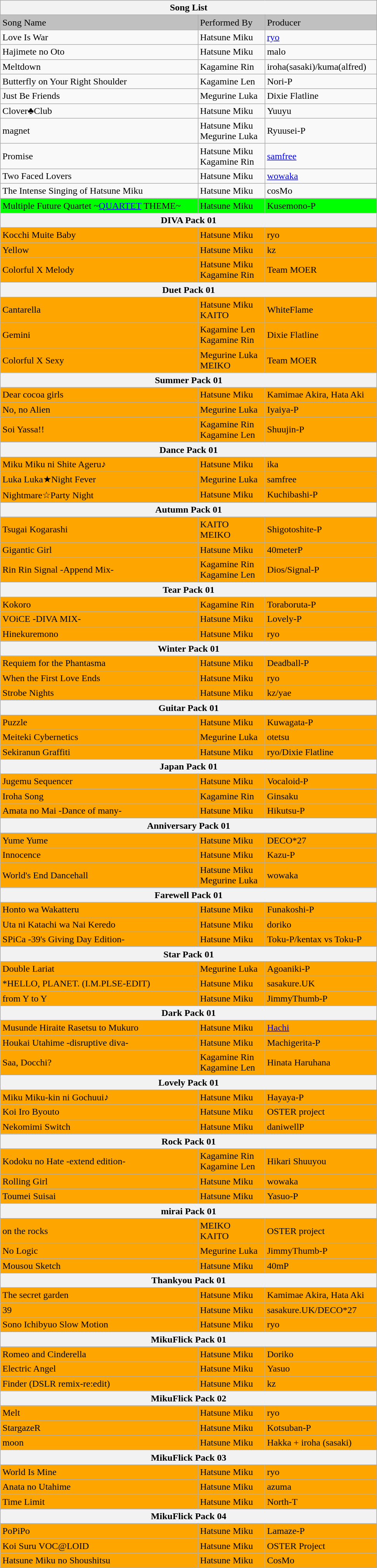<table class="wikitable">
<tr>
<th colspan="9" style="width: 40em">Song List</th>
</tr>
<tr>
<td style="background:silver; color:black">Song Name</td>
<td style="background:silver; color:black">Performed By</td>
<td style="background:silver; color:black">Producer</td>
</tr>
<tr>
<td>Love Is War</td>
<td>Hatsune Miku</td>
<td><a href='#'>ryo</a></td>
</tr>
<tr>
<td>Hajimete no Oto</td>
<td>Hatsune Miku</td>
<td>malo</td>
</tr>
<tr>
<td>Meltdown</td>
<td>Kagamine Rin</td>
<td>iroha(sasaki)/kuma(alfred)</td>
</tr>
<tr>
<td>Butterfly on Your Right Shoulder</td>
<td>Kagamine Len</td>
<td>Nori-P</td>
</tr>
<tr>
<td>Just Be Friends</td>
<td>Megurine Luka</td>
<td>Dixie Flatline</td>
</tr>
<tr>
<td>Clover♣Club</td>
<td>Hatsune Miku</td>
<td>Yuuyu</td>
</tr>
<tr>
<td>magnet</td>
<td>Hatsune Miku<br>Megurine Luka</td>
<td>Ryuusei-P</td>
</tr>
<tr>
<td>Promise</td>
<td>Hatsune Miku<br>Kagamine Rin</td>
<td><a href='#'>samfree</a></td>
</tr>
<tr>
<td>Two Faced Lovers</td>
<td>Hatsune Miku</td>
<td><a href='#'>wowaka</a></td>
</tr>
<tr>
<td>The Intense Singing of Hatsune Miku</td>
<td>Hatsune Miku</td>
<td>cosMo</td>
</tr>
<tr>
<td style="background:#0f0">Multiple Future Quartet ~<a href='#'>QUARTET</a> THEME~</td>
<td style="background:#0f0">Hatsune Miku</td>
<td style="background:#0f0">Kusemono-P</td>
</tr>
<tr>
<th colspan="9" style="width: 40em">DIVA Pack 01</th>
</tr>
<tr>
<td style="background:#FFA500">Kocchi Muite Baby</td>
<td style="background:#FFA500">Hatsune Miku</td>
<td style="background:#FFA500">ryo</td>
</tr>
<tr>
<td style="background:#FFA500">Yellow</td>
<td style="background:#FFA500">Hatsune Miku</td>
<td style="background:#FFA500">kz</td>
</tr>
<tr>
<td style="background:#FFA500">Colorful X Melody</td>
<td style="background:#FFA500">Hatsune Miku<br>Kagamine Rin</td>
<td style="background:#FFA500">Team MOER</td>
</tr>
<tr>
<th colspan="9" style="width: 40em">Duet Pack 01</th>
</tr>
<tr>
<td style="background:#FFA500">Cantarella</td>
<td style="background:#FFA500">Hatsune Miku<br>KAITO</td>
<td style="background:#FFA500">WhiteFlame</td>
</tr>
<tr>
<td style="background:#FFA500">Gemini</td>
<td style="background:#FFA500">Kagamine Len<br>Kagamine Rin</td>
<td style="background:#FFA500">Dixie Flatline</td>
</tr>
<tr>
<td style="background:#FFA500">Colorful X Sexy</td>
<td style="background:#FFA500">Megurine Luka<br>MEIKO</td>
<td style="background:#FFA500">Team MOER</td>
</tr>
<tr>
<th colspan="9" style="width: 40em">Summer Pack 01</th>
</tr>
<tr>
<td style="background:#FFA500">Dear cocoa girls</td>
<td style="background:#FFA500">Hatsune Miku</td>
<td style="background:#FFA500">Kamimae Akira, Hata Aki</td>
</tr>
<tr>
<td style="background:#FFA500">No, no Alien</td>
<td style="background:#FFA500">Megurine Luka</td>
<td style="background:#FFA500">Iyaiya-P</td>
</tr>
<tr>
<td style="background:#FFA500">Soi Yassa!!</td>
<td style="background:#FFA500">Kagamine Rin<br>Kagamine Len</td>
<td style="background:#FFA500">Shuujin-P</td>
</tr>
<tr>
<th colspan="9" style="width: 40em">Dance Pack 01</th>
</tr>
<tr>
<td style="background:#FFA500">Miku Miku ni Shite Ageru♪</td>
<td style="background:#FFA500">Hatsune Miku</td>
<td style="background:#FFA500">ika</td>
</tr>
<tr>
<td style="background:#FFA500">Luka Luka★Night Fever</td>
<td style="background:#FFA500">Megurine Luka</td>
<td style="background:#FFA500">samfree</td>
</tr>
<tr>
<td style="background:#FFA500">Nightmare☆Party Night</td>
<td style="background:#FFA500">Hatsune Miku</td>
<td style="background:#FFA500">Kuchibashi-P</td>
</tr>
<tr>
<th colspan="9" style="width: 40em">Autumn Pack 01</th>
</tr>
<tr>
<td style="background:#FFA500">Tsugai Kogarashi</td>
<td style="background:#FFA500">KAITO<br>MEIKO</td>
<td style="background:#FFA500">Shigotoshite-P</td>
</tr>
<tr>
<td style="background:#FFA500">Gigantic Girl</td>
<td style="background:#FFA500">Hatsune Miku</td>
<td style="background:#FFA500">40meterP</td>
</tr>
<tr>
<td style="background:#FFA500">Rin Rin Signal -Append Mix-</td>
<td style="background:#FFA500">Kagamine Rin<br>Kagamine Len</td>
<td style="background:#FFA500">Dios/Signal-P</td>
</tr>
<tr>
<th colspan="9" style="wodth: 40em">Tear Pack 01</th>
</tr>
<tr>
<td style="background:#FFA500">Kokoro</td>
<td style="background:#FFA500">Kagamine Rin</td>
<td style="background:#FFA500">Toraboruta-P</td>
</tr>
<tr>
<td style="background:#FFA500">VOiCE -DIVA MIX-</td>
<td style="background:#FFA500">Hatsune Miku</td>
<td style="background:#FFA500">Lovely-P</td>
</tr>
<tr>
<td style="background:#FFA500">Hinekuremono</td>
<td style="background:#FFA500">Hatsune Miku</td>
<td style="background:#FFA500">ryo</td>
</tr>
<tr>
<th colspan="9" style="wodth: 40em">Winter Pack 01</th>
</tr>
<tr>
<td style="background:#FFA500">Requiem for the Phantasma</td>
<td style="background:#FFA500">Hatsune Miku</td>
<td style="background:#FFA500">Deadball-P</td>
</tr>
<tr>
<td style="background:#FFA500">When the First Love Ends</td>
<td style="background:#FFA500">Hatsune Miku</td>
<td style="background:#FFA500">ryo</td>
</tr>
<tr>
<td style="background:#FFA500">Strobe Nights</td>
<td style="background:#FFA500">Hatsune Miku</td>
<td style="background:#FFA500">kz/yae</td>
</tr>
<tr>
<th colspan="9" style="wodth: 40em">Guitar Pack 01</th>
</tr>
<tr>
<td style="background:#FFA500">Puzzle</td>
<td style="background:#FFA500">Hatsune Miku</td>
<td style="background:#FFA500">Kuwagata-P</td>
</tr>
<tr>
<td style="background:#FFA500">Meiteki Cybernetics</td>
<td style="background:#FFA500">Megurine Luka</td>
<td style="background:#FFA500">otetsu</td>
</tr>
<tr>
<td style="background:#FFA500">Sekiranun Graffiti</td>
<td style="background:#FFA500">Hatsune Miku</td>
<td style="background:#FFA500">ryo/Dixie Flatline</td>
</tr>
<tr>
<th colspan="9" style="wodth: 40em">Japan Pack 01</th>
</tr>
<tr>
<td style="background:#FFA500">Jugemu Sequencer</td>
<td style="background:#FFA500">Hatsune Miku</td>
<td style="background:#FFA500">Vocaloid-P</td>
</tr>
<tr>
<td style="background:#FFA500">Iroha Song</td>
<td style="background:#FFA500">Kagamine Rin</td>
<td style="background:#FFA500">Ginsaku</td>
</tr>
<tr>
<td style="background:#FFA500">Amata no Mai -Dance of many-</td>
<td style="background:#FFA500">Hatsune Miku</td>
<td style="background:#FFA500">Hikutsu-P</td>
</tr>
<tr>
<th colspan="9" style="wodth: 40em">Anniversary Pack 01</th>
</tr>
<tr>
<td style="background:#FFA500">Yume Yume</td>
<td style="background:#FFA500">Hatsune Miku</td>
<td style="background:#FFA500">DECO*27</td>
</tr>
<tr>
<td style="background:#FFA500">Innocence</td>
<td style="background:#FFA500">Hatsune Miku</td>
<td style="background:#FFA500">Kazu-P</td>
</tr>
<tr>
<td style="background:#FFA500">World's End Dancehall</td>
<td style="background:#FFA500">Hatsune Miku<br>Megurine Luka</td>
<td style="background:#FFA500">wowaka</td>
</tr>
<tr>
<th colspan="9" style="wodth: 40em">Farewell Pack 01</th>
</tr>
<tr>
<td style="background:#FFA500">Honto wa Wakatteru</td>
<td style="background:#FFA500">Hatsune Miku</td>
<td style="background:#FFA500">Funakoshi-P</td>
</tr>
<tr>
<td style="background:#FFA500">Uta ni Katachi wa Nai Keredo</td>
<td style="background:#FFA500">Hatsune Miku</td>
<td style="background:#FFA500">doriko</td>
</tr>
<tr>
<td style="background:#FFA500">SPiCa -39's Giving Day Edition-</td>
<td style="background:#FFA500">Hatsune Miku</td>
<td style="background:#FFA500">Toku-P/kentax vs Toku-P</td>
</tr>
<tr>
<th colspan="9" style="wodth: 40em">Star Pack 01</th>
</tr>
<tr>
<td style="background:#FFA500">Double Lariat</td>
<td style="background:#FFA500">Megurine Luka</td>
<td style="background:#FFA500">Agoaniki-P</td>
</tr>
<tr>
<td style="background:#FFA500">*HELLO, PLANET. (I.M.PLSE-EDIT)</td>
<td style="background:#FFA500">Hatsune Miku</td>
<td style="background:#FFA500">sasakure.UK</td>
</tr>
<tr>
<td style="background:#FFA500">from Y to Y</td>
<td style="background:#FFA500">Hatsune Miku</td>
<td style="background:#FFA500">JimmyThumb-P</td>
</tr>
<tr>
<th colspan="9" style="wodth: 40em">Dark Pack 01</th>
</tr>
<tr>
<td style="background:#FFA500">Musunde Hiraite Rasetsu to Mukuro</td>
<td style="background:#FFA500">Hatsune Miku</td>
<td style="background:#FFA500"><a href='#'>Hachi</a></td>
</tr>
<tr>
<td style="background:#FFA500">Houkai Utahime -disruptive diva-</td>
<td style="background:#FFA500">Hatsune Miku</td>
<td style="background:#FFA500">Machigerita-P</td>
</tr>
<tr>
<td style="background:#FFA500">Saa, Docchi?</td>
<td style="background:#FFA500">Kagamine Rin<br>Kagamine Len</td>
<td style="background:#FFA500">Hinata Haruhana</td>
</tr>
<tr>
<th colspan="9" style="wodth: 40em">Lovely Pack 01</th>
</tr>
<tr>
<td style="background:#FFA500">Miku Miku-kin ni Gochuui♪</td>
<td style="background:#FFA500">Hatsune Miku</td>
<td style="background:#FFA500">Hayaya-P</td>
</tr>
<tr>
<td style="background:#FFA500">Koi Iro Byouto</td>
<td style="background:#FFA500">Hatsune Miku</td>
<td style="background:#FFA500">OSTER project</td>
</tr>
<tr>
<td style="background:#FFA500">Nekomimi Switch</td>
<td style="background:#FFA500">Hatsune Miku</td>
<td style="background:#FFA500">daniwellP</td>
</tr>
<tr>
<th colspan="9" style="wodth: 40em">Rock Pack 01</th>
</tr>
<tr>
<td style="background:#FFA500">Kodoku no Hate -extend edition-</td>
<td style="background:#FFA500">Kagamine Rin<br>Kagamine Len</td>
<td style="background:#FFA500">Hikari Shuuyou</td>
</tr>
<tr>
<td style="background:#FFA500">Rolling Girl</td>
<td style="background:#FFA500">Hatsune Miku</td>
<td style="background:#FFA500">wowaka</td>
</tr>
<tr>
<td style="background:#FFA500">Toumei Suisai</td>
<td style="background:#FFA500">Hatsune Miku</td>
<td style="background:#FFA500">Yasuo-P</td>
</tr>
<tr>
<th colspan="9" style="wodth: 40em">mirai Pack 01</th>
</tr>
<tr>
<td style="background:#FFA500">on the rocks</td>
<td style="background:#FFA500">MEIKO<br>KAITO</td>
<td style="background:#FFA500">OSTER project</td>
</tr>
<tr>
<td style="background:#FFA500">No Logic</td>
<td style="background:#FFA500">Megurine Luka</td>
<td style="background:#FFA500">JimmyThumb-P</td>
</tr>
<tr>
<td style="background:#FFA500">Mousou Sketch</td>
<td style="background:#FFA500">Hatsune Miku</td>
<td style="background:#FFA500">40mP</td>
</tr>
<tr>
<th colspan="9" style="wodth: 40em">Thankyou Pack 01</th>
</tr>
<tr>
<td style="background:#FFA500">The secret garden</td>
<td style="background:#FFA500">Hatsune Miku</td>
<td style="background:#FFA500">Kamimae Akira, Hata Aki</td>
</tr>
<tr>
<td style="background:#FFA500">39</td>
<td style="background:#FFA500">Hatsune Miku</td>
<td style="background:#FFA500">sasakure.UK/DECO*27</td>
</tr>
<tr>
<td style="background:#FFA500">Sono Ichibyuo Slow Motion</td>
<td style="background:#FFA500">Hatsune Miku</td>
<td style="background:#FFA500">ryo</td>
</tr>
<tr>
<th colspan="9" style="wodth: 40em">MikuFlick Pack 01</th>
</tr>
<tr>
<td style="background:#FFA500">Romeo and Cinderella</td>
<td style="background:#FFA500">Hatsune Miku</td>
<td style="background:#FFA500">Doriko</td>
</tr>
<tr>
<td style="background:#FFA500">Electric Angel</td>
<td style="background:#FFA500">Hatsune Miku</td>
<td style="background:#FFA500">Yasuo</td>
</tr>
<tr>
<td style="background:#FFA500">Finder (DSLR remix-re:edit)</td>
<td style="background:#FFA500">Hatsune Miku</td>
<td style="background:#FFA500">kz</td>
</tr>
<tr>
<th colspan="9" style="wodth: 40em">MikuFlick Pack 02</th>
</tr>
<tr>
<td style="background:#FFA500">Melt</td>
<td style="background:#FFA500">Hatsune Miku</td>
<td style="background:#FFA500">ryo</td>
</tr>
<tr>
<td style="background:#FFA500">StargazeR</td>
<td style="background:#FFA500">Hatsune Miku</td>
<td style="background:#FFA500">Kotsuban-P</td>
</tr>
<tr>
<td style="background:#FFA500">moon</td>
<td style="background:#FFA500">Hatsune Miku</td>
<td style="background:#FFA500">Hakka + iroha (sasaki)</td>
</tr>
<tr>
<th colspan="9" style="wodth: 40em">MikuFlick Pack 03</th>
</tr>
<tr>
<td style="background:#FFA500">World Is Mine</td>
<td style="background:#FFA500">Hatsune Miku</td>
<td style="background:#FFA500">ryo</td>
</tr>
<tr>
<td style="background:#FFA500">Anata no Utahime</td>
<td style="background:#FFA500">Hatsune Miku</td>
<td style="background:#FFA500">azuma</td>
</tr>
<tr>
<td style="background:#FFA500">Time Limit</td>
<td style="background:#FFA500">Hatsune Miku</td>
<td style="background:#FFA500">North-T</td>
</tr>
<tr>
<th colspan="9" style="wodth: 40em">MikuFlick Pack 04</th>
</tr>
<tr>
<td style="background:#FFA500">PoPiPo</td>
<td style="background:#FFA500">Hatsune Miku</td>
<td style="background:#FFA500">Lamaze-P</td>
</tr>
<tr>
<td style="background:#FFA500">Koi Suru VOC@LOID</td>
<td style="background:#FFA500">Hatsune Miku</td>
<td style="background:#FFA500">OSTER Project</td>
</tr>
<tr>
<td style="background:#FFA500">Hatsune Miku no Shoushitsu</td>
<td style="background:#FFA500">Hatsune Miku</td>
<td style="background:#FFA500">CosMo</td>
</tr>
</table>
